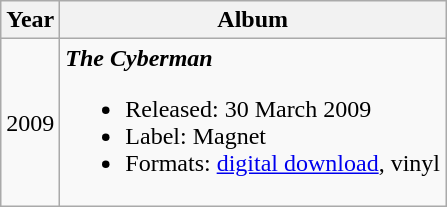<table class="wikitable">
<tr>
<th>Year</th>
<th>Album</th>
</tr>
<tr>
<td>2009</td>
<td><strong><em>The Cyberman</em></strong><br><ul><li>Released: 30 March 2009</li><li>Label: Magnet</li><li>Formats: <a href='#'>digital download</a>, vinyl</li></ul></td>
</tr>
</table>
